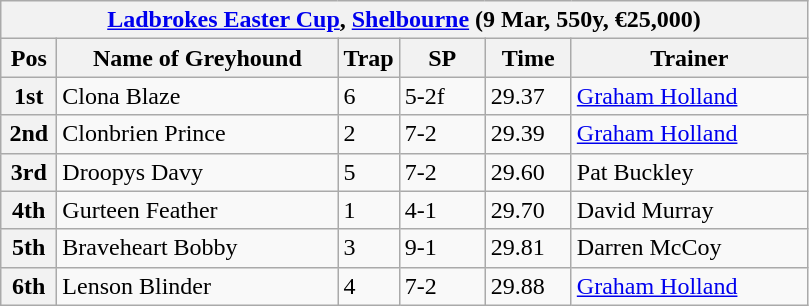<table class="wikitable">
<tr>
<th colspan="6"><a href='#'>Ladbrokes Easter Cup</a>, <a href='#'>Shelbourne</a> (9 Mar, 550y, €25,000)</th>
</tr>
<tr>
<th width=30>Pos</th>
<th width=180>Name of Greyhound</th>
<th width=30>Trap</th>
<th width=50>SP</th>
<th width=50>Time</th>
<th width=150>Trainer</th>
</tr>
<tr>
<th>1st</th>
<td>Clona Blaze </td>
<td>6</td>
<td>5-2f</td>
<td>29.37</td>
<td><a href='#'>Graham Holland</a></td>
</tr>
<tr>
<th>2nd</th>
<td>Clonbrien Prince</td>
<td>2</td>
<td>7-2</td>
<td>29.39</td>
<td><a href='#'>Graham Holland</a></td>
</tr>
<tr>
<th>3rd</th>
<td>Droopys Davy</td>
<td>5</td>
<td>7-2</td>
<td>29.60</td>
<td>Pat Buckley</td>
</tr>
<tr>
<th>4th</th>
<td>Gurteen Feather</td>
<td>1</td>
<td>4-1</td>
<td>29.70</td>
<td>David Murray</td>
</tr>
<tr>
<th>5th</th>
<td>Braveheart Bobby</td>
<td>3</td>
<td>9-1</td>
<td>29.81</td>
<td>Darren McCoy</td>
</tr>
<tr>
<th>6th</th>
<td>Lenson Blinder</td>
<td>4</td>
<td>7-2</td>
<td>29.88</td>
<td><a href='#'>Graham Holland</a></td>
</tr>
</table>
